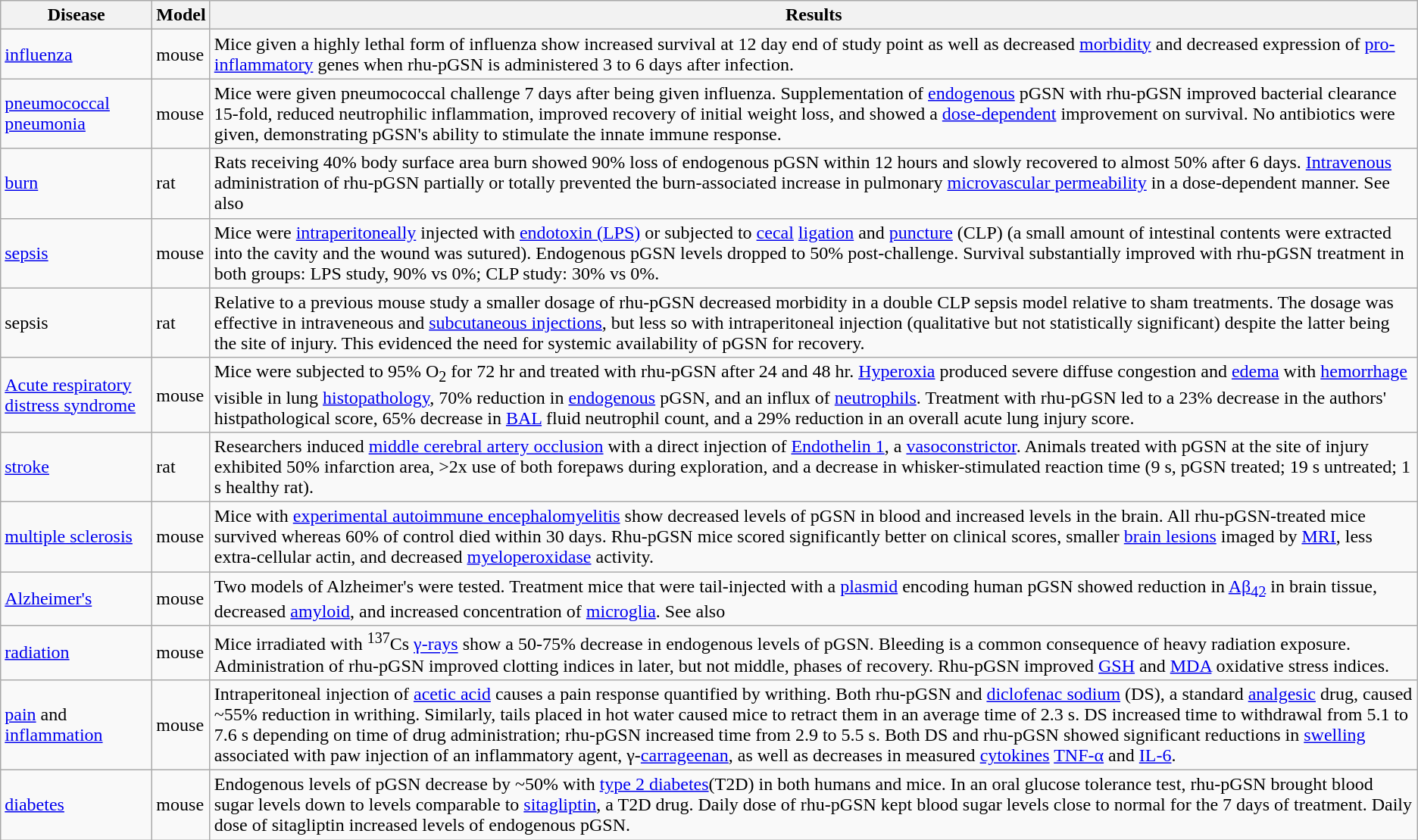<table class="wikitable" summary ="Table of summarized results from twelve animal models of disease. This table contains three columns: The first column lists the investigated disease (e.g. influenza); the second, the animal model used (e.g. mouse); and the third, the major results of the trial.">
<tr>
<th>Disease</th>
<th>Model</th>
<th>Results</th>
</tr>
<tr>
<td><a href='#'>influenza</a></td>
<td>mouse</td>
<td>Mice given a highly lethal form of influenza show increased survival at 12 day end of study point as well as decreased <a href='#'>morbidity</a> and decreased expression of <a href='#'>pro-inflammatory</a> genes when rhu-pGSN is administered 3 to 6 days after infection.</td>
</tr>
<tr>
<td><a href='#'>pneumococcal pneumonia</a></td>
<td>mouse</td>
<td>Mice were given pneumococcal challenge 7 days after being given influenza. Supplementation of <a href='#'>endogenous</a> pGSN with rhu-pGSN improved bacterial clearance 15-fold, reduced neutrophilic inflammation, improved recovery of initial weight loss, and showed a <a href='#'>dose-dependent</a> improvement on survival.  No antibiotics were given, demonstrating pGSN's ability to stimulate the innate immune response.</td>
</tr>
<tr>
<td><a href='#'>burn</a></td>
<td>rat</td>
<td>Rats receiving 40% body surface area burn showed 90% loss of endogenous pGSN within 12 hours and slowly recovered to almost 50% after 6 days. <a href='#'>Intravenous</a> administration of rhu-pGSN partially or totally prevented the burn-associated increase in pulmonary <a href='#'>microvascular permeability</a> in a dose-dependent manner. See also</td>
</tr>
<tr>
<td><a href='#'>sepsis</a></td>
<td>mouse</td>
<td>Mice were <a href='#'>intraperitoneally</a> injected with <a href='#'>endotoxin (LPS)</a> or subjected to <a href='#'>cecal</a> <a href='#'>ligation</a> and <a href='#'>puncture</a> (CLP) (a small amount of intestinal contents were extracted into the cavity and the wound was sutured). Endogenous pGSN levels dropped to 50% post-challenge. Survival substantially improved with rhu-pGSN treatment in both groups: LPS study, 90% vs 0%; CLP study: 30% vs 0%.</td>
</tr>
<tr>
<td>sepsis</td>
<td>rat</td>
<td>Relative to a previous mouse study a smaller dosage of rhu-pGSN decreased morbidity in a double CLP sepsis model relative to sham treatments. The dosage was effective in intraveneous and <a href='#'>subcutaneous injections</a>, but less so with intraperitoneal injection (qualitative but not statistically significant) despite the latter being the site of injury. This evidenced the need for systemic availability of pGSN for recovery.</td>
</tr>
<tr>
<td><a href='#'>Acute respiratory distress syndrome</a></td>
<td>mouse</td>
<td>Mice were subjected to 95% O<sub>2</sub> for 72 hr and treated with rhu-pGSN after 24 and 48 hr. <a href='#'>Hyperoxia</a> produced severe diffuse congestion and <a href='#'>edema</a> with <a href='#'>hemorrhage</a> visible in lung <a href='#'>histopathology</a>, 70% reduction in <a href='#'>endogenous</a> pGSN, and an influx of <a href='#'>neutrophils</a>. Treatment with rhu-pGSN led to a 23% decrease in the authors' histpathological score, 65% decrease in <a href='#'>BAL</a> fluid neutrophil count, and a 29% reduction in an overall acute lung injury score.</td>
</tr>
<tr>
<td><a href='#'>stroke</a></td>
<td>rat</td>
<td>Researchers induced <a href='#'>middle cerebral artery occlusion</a> with a direct injection of <a href='#'>Endothelin 1</a>, a <a href='#'>vasoconstrictor</a>. Animals treated with pGSN at the site of injury exhibited 50% infarction area, >2x use of both forepaws during exploration, and a decrease in whisker-stimulated reaction time (9 s, pGSN treated; 19 s untreated; 1 s healthy rat).</td>
</tr>
<tr>
<td><a href='#'>multiple sclerosis</a></td>
<td>mouse</td>
<td>Mice with <a href='#'>experimental autoimmune encephalomyelitis</a> show decreased levels of pGSN in blood and increased levels in the brain. All rhu-pGSN-treated mice survived whereas 60% of control died within 30 days. Rhu-pGSN mice scored significantly better on clinical scores, smaller <a href='#'>brain lesions</a> imaged by <a href='#'>MRI</a>, less extra-cellular actin, and decreased <a href='#'>myeloperoxidase</a> activity.</td>
</tr>
<tr>
<td><a href='#'>Alzheimer's</a></td>
<td>mouse</td>
<td>Two models of Alzheimer's were tested. Treatment mice that were tail-injected with a <a href='#'>plasmid</a> encoding human pGSN showed reduction in <a href='#'>Aβ<sub>42</sub></a> in brain tissue, decreased <a href='#'>amyloid</a>, and increased concentration of <a href='#'>microglia</a>. See also</td>
</tr>
<tr>
<td><a href='#'>radiation</a></td>
<td>mouse</td>
<td>Mice irradiated with <sup>137</sup>Cs <a href='#'>γ-rays</a> show a 50-75% decrease in endogenous levels of pGSN. Bleeding is a common consequence of heavy radiation exposure. Administration of rhu-pGSN improved clotting indices in later, but not middle, phases of recovery. Rhu-pGSN improved <a href='#'>GSH</a> and <a href='#'>MDA</a> oxidative stress indices.</td>
</tr>
<tr>
<td><a href='#'>pain</a> and <a href='#'>inflammation</a></td>
<td>mouse</td>
<td>Intraperitoneal injection of <a href='#'>acetic acid</a> causes a pain response quantified by writhing. Both rhu-pGSN and <a href='#'>diclofenac sodium</a> (DS), a standard <a href='#'>analgesic</a> drug, caused ~55% reduction in writhing. Similarly, tails placed in hot water caused mice to retract them in an average time of 2.3 s. DS increased time to withdrawal from 5.1 to 7.6 s depending on time of drug administration; rhu-pGSN increased time from 2.9 to 5.5 s. Both DS and rhu-pGSN showed significant reductions in <a href='#'>swelling</a> associated with paw injection of an inflammatory agent, γ-<a href='#'>carrageenan</a>, as well as decreases in measured <a href='#'>cytokines</a> <a href='#'>TNF-α</a> and <a href='#'>IL-6</a>.</td>
</tr>
<tr>
<td><a href='#'>diabetes</a></td>
<td>mouse</td>
<td>Endogenous levels of pGSN decrease by ~50% with <a href='#'>type 2 diabetes</a>(T2D) in both humans and mice. In an oral glucose tolerance test, rhu-pGSN brought blood sugar levels down to levels comparable to <a href='#'>sitagliptin</a>, a T2D drug. Daily dose of rhu-pGSN kept blood sugar levels close to normal for the 7 days of treatment. Daily dose of sitagliptin increased levels of endogenous pGSN.</td>
</tr>
</table>
